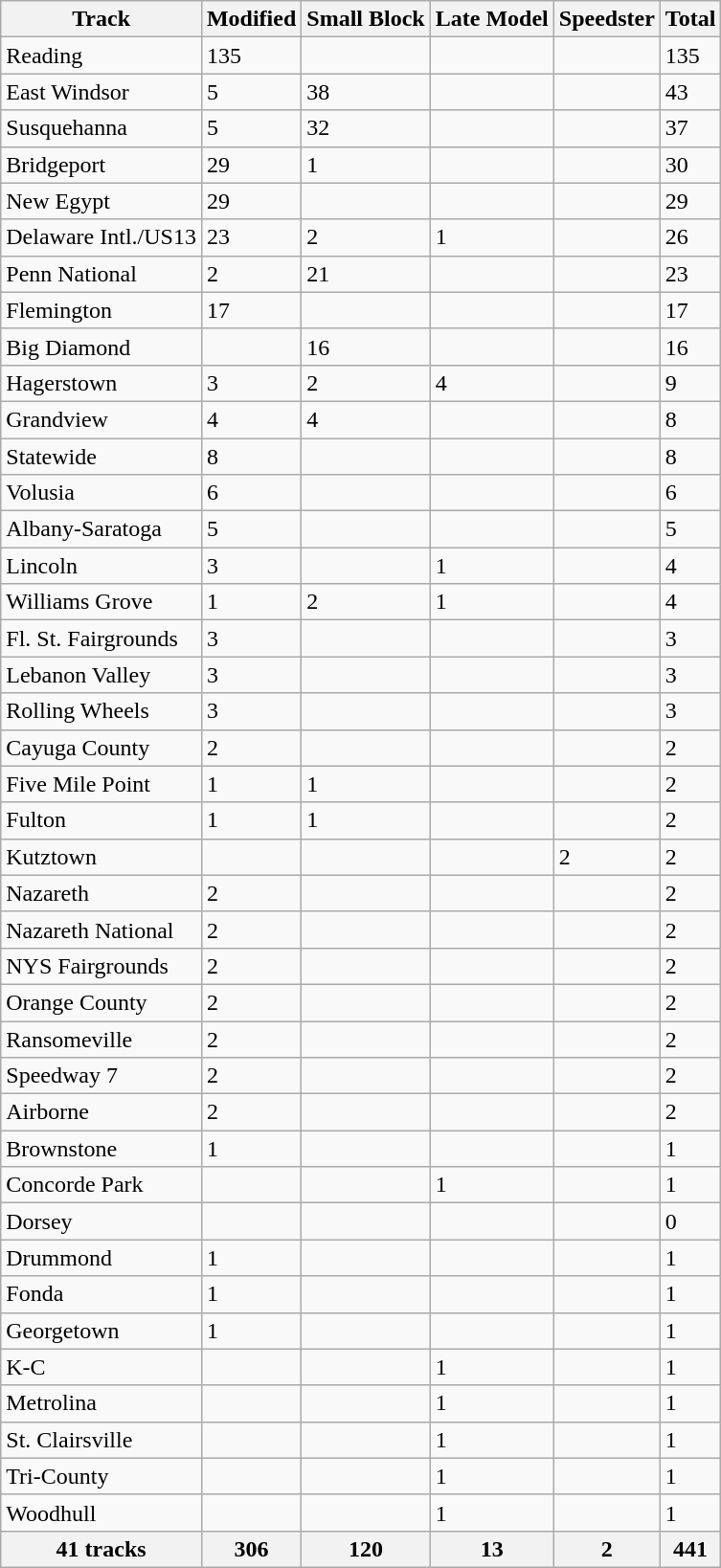<table class="wikitable">
<tr>
<th>Track</th>
<th>Modified</th>
<th>Small Block</th>
<th>Late Model</th>
<th>Speedster</th>
<th>Total</th>
</tr>
<tr>
<td>Reading</td>
<td>135</td>
<td></td>
<td></td>
<td></td>
<td>135</td>
</tr>
<tr>
<td>East Windsor</td>
<td>5</td>
<td>38</td>
<td></td>
<td></td>
<td>43</td>
</tr>
<tr>
<td>Susquehanna</td>
<td>5</td>
<td>32</td>
<td></td>
<td></td>
<td>37</td>
</tr>
<tr>
<td>Bridgeport</td>
<td>29</td>
<td>1</td>
<td></td>
<td></td>
<td>30</td>
</tr>
<tr>
<td>New Egypt</td>
<td>29</td>
<td></td>
<td></td>
<td></td>
<td>29</td>
</tr>
<tr>
<td>Delaware Intl./US13</td>
<td>23</td>
<td>2</td>
<td>1</td>
<td></td>
<td>26</td>
</tr>
<tr>
<td>Penn National</td>
<td>2</td>
<td>21</td>
<td></td>
<td></td>
<td>23</td>
</tr>
<tr>
<td>Flemington</td>
<td>17</td>
<td></td>
<td></td>
<td></td>
<td>17</td>
</tr>
<tr>
<td>Big Diamond</td>
<td></td>
<td>16</td>
<td></td>
<td></td>
<td>16</td>
</tr>
<tr>
<td>Hagerstown</td>
<td>3</td>
<td>2</td>
<td>4</td>
<td></td>
<td>9</td>
</tr>
<tr>
<td>Grandview</td>
<td>4</td>
<td>4</td>
<td></td>
<td></td>
<td>8</td>
</tr>
<tr>
<td>Statewide</td>
<td>8</td>
<td></td>
<td></td>
<td></td>
<td>8</td>
</tr>
<tr>
<td>Volusia</td>
<td>6</td>
<td></td>
<td></td>
<td></td>
<td>6</td>
</tr>
<tr>
<td>Albany-Saratoga</td>
<td>5</td>
<td></td>
<td></td>
<td></td>
<td>5</td>
</tr>
<tr>
<td>Lincoln</td>
<td>3</td>
<td></td>
<td>1</td>
<td></td>
<td>4</td>
</tr>
<tr>
<td>Williams Grove</td>
<td>1</td>
<td>2</td>
<td>1</td>
<td></td>
<td>4</td>
</tr>
<tr>
<td>Fl. St. Fairgrounds</td>
<td>3</td>
<td></td>
<td></td>
<td></td>
<td>3</td>
</tr>
<tr>
<td>Lebanon Valley</td>
<td>3</td>
<td></td>
<td></td>
<td></td>
<td>3</td>
</tr>
<tr>
<td>Rolling Wheels</td>
<td>3</td>
<td></td>
<td></td>
<td></td>
<td>3</td>
</tr>
<tr>
<td>Cayuga County</td>
<td>2</td>
<td></td>
<td></td>
<td></td>
<td>2</td>
</tr>
<tr>
<td>Five Mile Point</td>
<td>1</td>
<td>1</td>
<td></td>
<td></td>
<td>2</td>
</tr>
<tr>
<td>Fulton</td>
<td>1</td>
<td>1</td>
<td></td>
<td></td>
<td>2</td>
</tr>
<tr>
<td>Kutztown</td>
<td></td>
<td></td>
<td></td>
<td>2</td>
<td>2</td>
</tr>
<tr>
<td>Nazareth</td>
<td>2</td>
<td></td>
<td></td>
<td></td>
<td>2</td>
</tr>
<tr>
<td>Nazareth National</td>
<td>2</td>
<td></td>
<td></td>
<td></td>
<td>2</td>
</tr>
<tr>
<td>NYS Fairgrounds</td>
<td>2</td>
<td></td>
<td></td>
<td></td>
<td>2</td>
</tr>
<tr>
<td>Orange County</td>
<td>2</td>
<td></td>
<td></td>
<td></td>
<td>2</td>
</tr>
<tr>
<td>Ransomeville</td>
<td>2</td>
<td></td>
<td></td>
<td></td>
<td>2</td>
</tr>
<tr>
<td>Speedway 7</td>
<td>2</td>
<td></td>
<td></td>
<td></td>
<td>2</td>
</tr>
<tr>
<td>Airborne</td>
<td>2</td>
<td></td>
<td></td>
<td></td>
<td>2</td>
</tr>
<tr>
<td>Brownstone</td>
<td>1</td>
<td></td>
<td></td>
<td></td>
<td>1</td>
</tr>
<tr>
<td>Concorde Park</td>
<td></td>
<td></td>
<td>1</td>
<td></td>
<td>1</td>
</tr>
<tr>
<td>Dorsey</td>
<td></td>
<td></td>
<td></td>
<td></td>
<td>0</td>
</tr>
<tr>
<td>Drummond</td>
<td>1</td>
<td></td>
<td></td>
<td></td>
<td>1</td>
</tr>
<tr>
<td>Fonda</td>
<td>1</td>
<td></td>
<td></td>
<td></td>
<td>1</td>
</tr>
<tr>
<td>Georgetown</td>
<td>1</td>
<td></td>
<td></td>
<td></td>
<td>1</td>
</tr>
<tr>
<td>K-C</td>
<td></td>
<td></td>
<td>1</td>
<td></td>
<td>1</td>
</tr>
<tr>
<td>Metrolina</td>
<td></td>
<td></td>
<td>1</td>
<td></td>
<td>1</td>
</tr>
<tr>
<td>St. Clairsville</td>
<td></td>
<td></td>
<td>1</td>
<td></td>
<td>1</td>
</tr>
<tr>
<td>Tri-County</td>
<td></td>
<td></td>
<td>1</td>
<td></td>
<td>1</td>
</tr>
<tr>
<td>Woodhull</td>
<td></td>
<td></td>
<td>1</td>
<td></td>
<td>1</td>
</tr>
<tr>
<th>41 tracks</th>
<th>306</th>
<th>120</th>
<th>13</th>
<th>2</th>
<th>441</th>
</tr>
</table>
